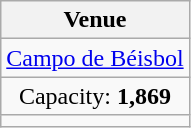<table class="wikitable" style="text-align:center">
<tr>
<th><strong>Venue</strong></th>
</tr>
<tr>
<td><a href='#'>Campo de Béisbol</a></td>
</tr>
<tr>
<td>Capacity: <strong>1,869</strong></td>
</tr>
<tr>
<td></td>
</tr>
</table>
